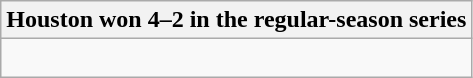<table class="wikitable collapsible collapsed">
<tr>
<th>Houston won 4–2 in the regular-season series</th>
</tr>
<tr>
<td><br>




</td>
</tr>
</table>
